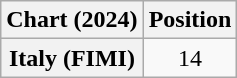<table class="wikitable sortable plainrowheaders" style="text-align:center">
<tr>
<th scope="col">Chart (2024)</th>
<th scope="col">Position</th>
</tr>
<tr>
<th scope="row">Italy (FIMI)</th>
<td>14</td>
</tr>
</table>
